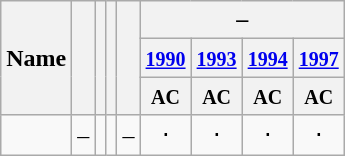<table class="wikitable plainrowheaders sortable" style="text-align:center">
<tr>
<th scope="col" rowspan="3">Name</th>
<th scope="col" rowspan="3"></th>
<th scope="col" rowspan="3"></th>
<th scope="col" rowspan="3"></th>
<th scope="col" rowspan="3"></th>
<th colspan="4">–</th>
</tr>
<tr>
<th colspan="1"><small><a href='#'>1990</a></small></th>
<th colspan="1"><small><a href='#'>1993</a></small></th>
<th colspan="1"><small><a href='#'>1994</a></small></th>
<th colspan="1"><small><a href='#'>1997</a></small></th>
</tr>
<tr>
<th scope="col" rowspan="1"><small>AC</small></th>
<th scope="col" rowspan="1"><small>AC</small></th>
<th scope="col" rowspan="1"><small>AC</small></th>
<th scope="col" rowspan="1"><small>AC</small></th>
</tr>
<tr>
<td></td>
<td>–</td>
<td></td>
<td></td>
<td>–</td>
<td>⋅</td>
<td>⋅</td>
<td>⋅</td>
<td>⋅</td>
</tr>
</table>
